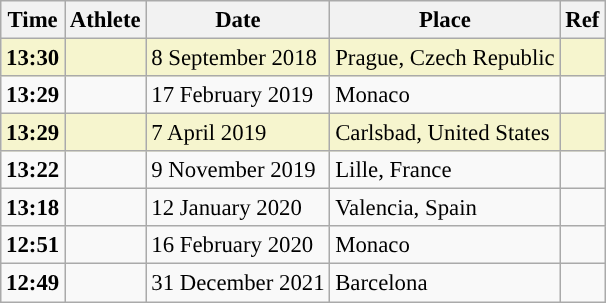<table class="wikitable" style="font-size:95%">
<tr>
<th>Time</th>
<th>Athlete</th>
<th>Date</th>
<th>Place</th>
<th>Ref</th>
</tr>
<tr bgcolor=#f6F5CE>
<td align=center><strong>13:30</strong> </td>
<td></td>
<td>8 September 2018</td>
<td>Prague, Czech Republic</td>
<td></td>
</tr>
<tr>
<td align=center><strong>13:29</strong></td>
<td></td>
<td>17 February 2019</td>
<td>Monaco</td>
<td></td>
</tr>
<tr bgcolor=#f6F5CE>
<td align=center><strong>13:29</strong></td>
<td></td>
<td>7 April 2019</td>
<td>Carlsbad, United States</td>
<td></td>
</tr>
<tr>
<td align=center><strong>13:22</strong></td>
<td></td>
<td>9 November 2019</td>
<td>Lille, France</td>
<td></td>
</tr>
<tr>
<td align=center><strong>13:18</strong></td>
<td></td>
<td>12 January 2020</td>
<td>Valencia, Spain</td>
<td></td>
</tr>
<tr>
<td align=center><strong>12:51</strong></td>
<td></td>
<td>16 February 2020</td>
<td>Monaco</td>
<td></td>
</tr>
<tr>
<td align=center><strong>12:49</strong></td>
<td></td>
<td>31 December 2021</td>
<td>Barcelona</td>
<td></td>
</tr>
</table>
